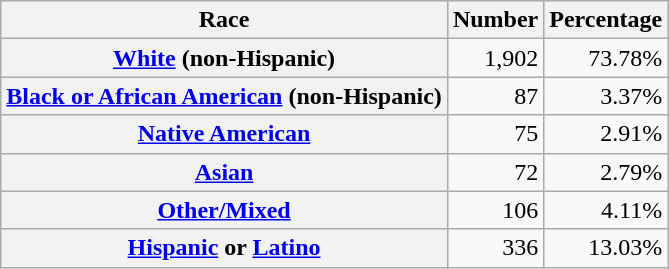<table class="wikitable" style="text-align:right">
<tr>
<th scope="col">Race</th>
<th scope="col">Number</th>
<th scope="col">Percentage</th>
</tr>
<tr>
<th scope="row"><a href='#'>White</a> (non-Hispanic)</th>
<td>1,902</td>
<td>73.78%</td>
</tr>
<tr>
<th scope="row"><a href='#'>Black or African American</a> (non-Hispanic)</th>
<td>87</td>
<td>3.37%</td>
</tr>
<tr>
<th scope="row"><a href='#'>Native American</a></th>
<td>75</td>
<td>2.91%</td>
</tr>
<tr>
<th scope="row"><a href='#'>Asian</a></th>
<td>72</td>
<td>2.79%</td>
</tr>
<tr>
<th scope="row"><a href='#'>Other/Mixed</a></th>
<td>106</td>
<td>4.11%</td>
</tr>
<tr>
<th scope="row"><a href='#'>Hispanic</a> or <a href='#'>Latino</a></th>
<td>336</td>
<td>13.03%</td>
</tr>
</table>
